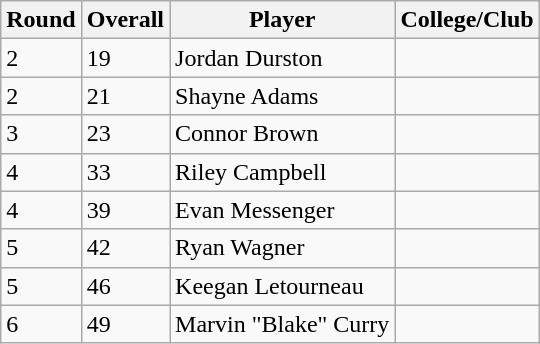<table class="wikitable">
<tr>
<th>Round</th>
<th>Overall</th>
<th>Player</th>
<th>College/Club</th>
</tr>
<tr>
<td>2</td>
<td>19</td>
<td>Jordan Durston</td>
<td></td>
</tr>
<tr>
<td>2</td>
<td>21</td>
<td>Shayne Adams</td>
<td></td>
</tr>
<tr>
<td>3</td>
<td>23</td>
<td>Connor Brown</td>
<td></td>
</tr>
<tr>
<td>4</td>
<td>33</td>
<td>Riley Campbell</td>
<td></td>
</tr>
<tr>
<td>4</td>
<td>39</td>
<td>Evan Messenger</td>
<td></td>
</tr>
<tr>
<td>5</td>
<td>42</td>
<td>Ryan Wagner</td>
<td></td>
</tr>
<tr>
<td>5</td>
<td>46</td>
<td>Keegan Letourneau</td>
<td></td>
</tr>
<tr>
<td>6</td>
<td>49</td>
<td>Marvin "Blake" Curry</td>
<td></td>
</tr>
</table>
